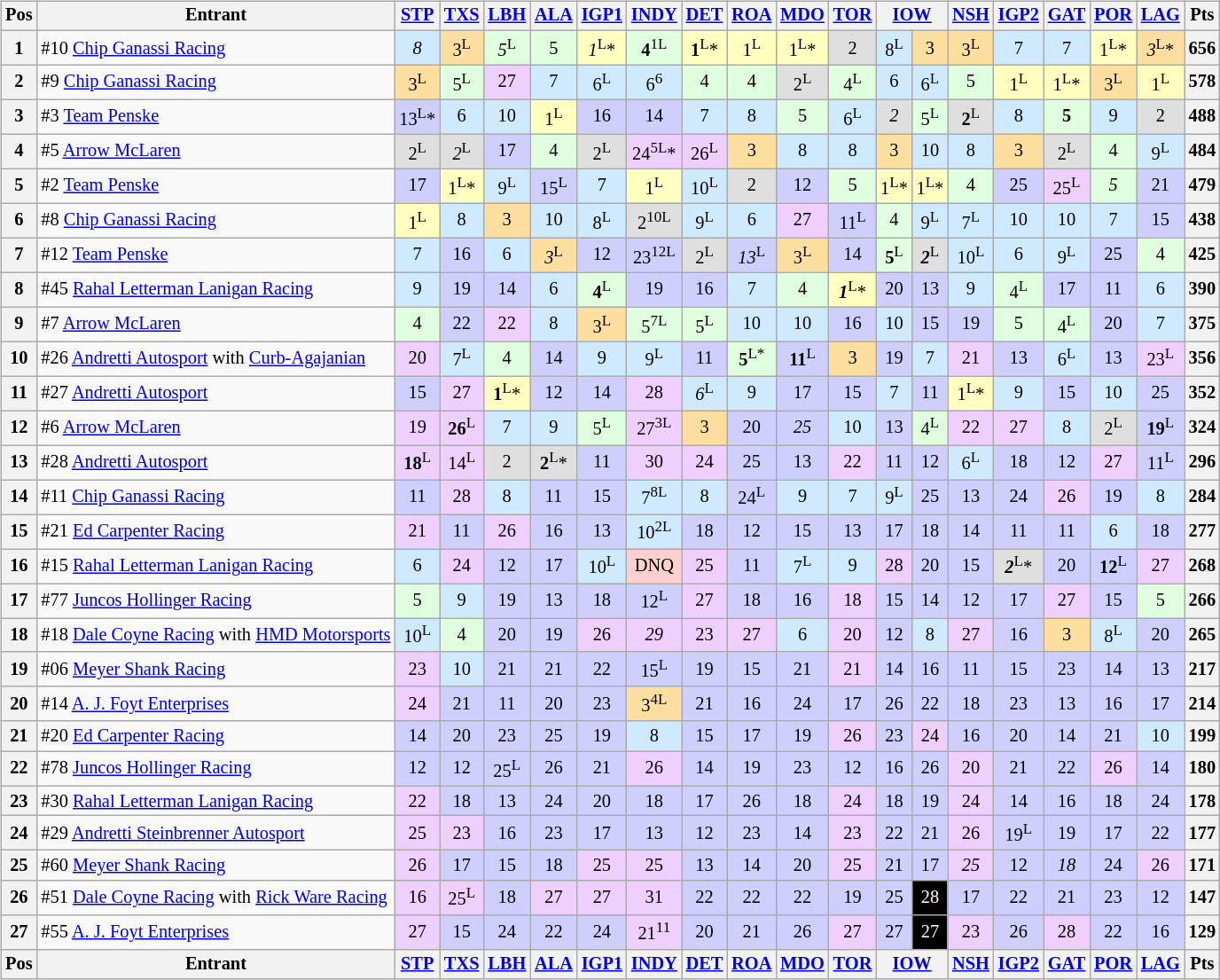<table>
<tr>
<td vstyle="text-align:top"><br><table class="wikitable" style="font-size:85%;text-align:center">
<tr>
<th>Pos</th>
<th>Entrant</th>
<th><a href='#'>STP</a></th>
<th><a href='#'>TXS</a></th>
<th><a href='#'>LBH</a></th>
<th><a href='#'>ALA</a></th>
<th><a href='#'>IGP1</a></th>
<th><a href='#'>INDY</a></th>
<th><a href='#'>DET</a></th>
<th><a href='#'>ROA</a></th>
<th><a href='#'>MDO</a></th>
<th><a href='#'>TOR</a></th>
<th colspan="2"><a href='#'>IOW</a></th>
<th><a href='#'>NSH</a></th>
<th><a href='#'>IGP2</a></th>
<th><a href='#'>GAT</a></th>
<th><a href='#'>POR</a></th>
<th><a href='#'>LAG</a></th>
<th>Pts</th>
</tr>
<tr>
<th>1</th>
<td nowrap="" style="text-align:left">#10 <a href='#'>Chip Ganassi Racing</a></td>
<td style="background:#CFEAFF;"><em>8</em></td>
<td style="background:#FFDF9F;">3<sup>L</sup></td>
<td style="background:#DFFFDF;"><em>5</em><sup>L</sup></td>
<td style="background:#DFFFDF;">5</td>
<td style="background:#FFFFBF;"><em>1</em><sup>L</sup>*</td>
<td style="background:#dfffdf;"><strong>4</strong><sup>1L</sup></td>
<td style="background:#FFFFBF;"><strong>1</strong><sup>L</sup>*</td>
<td style="background:#ffffbf;">1<sup>L</sup></td>
<td style="background:#ffffbf;">1<sup>L</sup>*</td>
<td style="background:#DFDFDF;">2</td>
<td style="background:#CFEAFF;">8<sup>L</sup></td>
<td style="background:#FFDF9F;">3</td>
<td style="background:#FFDF9F;">3<sup>L</sup></td>
<td style="background:#CFEAFF;">7</td>
<td style="background:#CFEAFF;">7</td>
<td style="background:#FFFFBF;">1<sup>L</sup>*</td>
<td style="background:#FFDF9F;"><em>3</em><sup>L</sup>*</td>
<th>656</th>
</tr>
<tr>
<th>2</th>
<td style="text-align:left">#9 <a href='#'>Chip Ganassi Racing</a></td>
<td style="background:#FFDF9F;">3<sup>L</sup></td>
<td style="background:#DFFFDF;">5<sup>L</sup></td>
<td style="background:#EFCFFF;">27</td>
<td style="background:#CFEAFF;">7</td>
<td style="background:#CFEAFF;">6<sup>L</sup></td>
<td style="background:#cfeaff;">6<sup>6</sup></td>
<td style="background:#DFFFDF;">4</td>
<td style="background:#dfffdf;">4</td>
<td style="background:#dfdfdf;">2<sup>L</sup></td>
<td style="background:#DFFFDF;">4<sup>L</sup></td>
<td style="background:#CFEAFF;">6</td>
<td style="background:#CFEAFF;">6<sup>L</sup></td>
<td style="background:#DFFFDF;">5</td>
<td style="background:#FFFFBF;">1<sup>L</sup></td>
<td style="background:#FFFFBF;">1<sup>L</sup>*</td>
<td style="background:#FFDF9F;">3<sup>L</sup></td>
<td style="background:#FFFFBF;">1<sup>L</sup></td>
<th>578</th>
</tr>
<tr>
<th>3</th>
<td style="text-align:left">#3 <a href='#'>Team Penske</a></td>
<td style="background:#CFCFFF;">13<sup>L</sup>*</td>
<td style="background:#CFEAFF;">6</td>
<td style="background:#CFEAFF;">10</td>
<td style="background:#FFFFBF;">1<sup>L</sup></td>
<td style="background:#CFCFFF;">16</td>
<td style="background:#cfcfff;">14</td>
<td style="background:#CFEAFF;">7</td>
<td style="background:#cfeaff;">8</td>
<td style="background:#dfffdf;">5</td>
<td style="background:#CFEAFF;">6<sup>L</sup></td>
<td style="background:#DFDFDF;"><em>2</em></td>
<td style="background:#DFFFDF;">5<sup>L</sup></td>
<td style="background:#DFDFDF;"><strong>2</strong><sup>L</sup></td>
<td style="background:#cfeaff;">8</td>
<td style="background:#DFFFDF;"><strong>5</strong></td>
<td style="background:#CFEAFF;">9</td>
<td style="background:#DFDFDF;">2</td>
<th>488</th>
</tr>
<tr>
<th>4</th>
<td style="text-align:left">#5 <a href='#'>Arrow McLaren</a></td>
<td style="background:#DFDFDF;">2<sup>L</sup></td>
<td style="background:#DFDFDF;"><em>2</em><sup>L</sup></td>
<td style="background:#CFCFFF;">17</td>
<td style="background:#DFFFDF;">4</td>
<td style="background:#DFDFDF;">2<sup>L</sup></td>
<td style="background:#EFCFFF;">24<sup>5L</sup>*</td>
<td style="background:#EFCFFF;">26<sup>L</sup></td>
<td style="background:#ffdf9f;">3</td>
<td style="background:#cfeaff;">8</td>
<td style="background:#CFEAFF;">8</td>
<td style="background:#FFDF9F;">3</td>
<td style="background:#CFEAFF;">10</td>
<td style="background:#CFEAFF;">8</td>
<td style="background:#FFDF9F;">3</td>
<td style="background:#DFDFDF;">2<sup>L</sup></td>
<td style="background:#DFFFDF;">4</td>
<td style="background:#CFEAFF;">9<sup>L</sup></td>
<th>484</th>
</tr>
<tr>
<th>5</th>
<td style="text-align:left">#2 <a href='#'>Team Penske</a></td>
<td style="background:#CFCFFF;">17</td>
<td style="background:#FFFFBF;">1<sup>L</sup>*</td>
<td style="background:#CFEAFF;">9<sup>L</sup></td>
<td style="background:#CFCFFF;">15<sup>L</sup></td>
<td style="background:#CFEAFF;">7</td>
<td style="background:#FFFFBF;">1<sup>L</sup></td>
<td style="background:#CFEAFF;">10<sup>L</sup></td>
<td style="background:#dfdfdf;">2</td>
<td style="background:#cfcfff;">12</td>
<td style="background:#DFFFDF;">5</td>
<td style="background:#FFFFBF;">1<sup>L</sup>*</td>
<td style="background:#FFFFBF;">1<sup>L</sup>*</td>
<td style="background:#DFFFDF;">4</td>
<td style="background:#CFCFFF;">25</td>
<td style="background:#EFCFFF;">25<sup>L</sup></td>
<td style="background:#DFFFDF;"><em>5</em></td>
<td style="background:#CFCFFF;">21</td>
<th>479</th>
</tr>
<tr>
<th>6</th>
<td style="text-align:left">#8 <a href='#'>Chip Ganassi Racing</a></td>
<td style="background:#FFFFBF;">1<sup>L</sup></td>
<td style="background:#CFEAFF;">8</td>
<td style="background:#FFDF9F;">3</td>
<td style="background:#CFEAFF;">10</td>
<td style="background:#CFEAFF;">8<sup>L</sup></td>
<td style="background:#DFDFDF;">2<sup>10L</sup></td>
<td style="background:#CFEAFF;">9<sup>L</sup></td>
<td style="background:#cfeaff;">6</td>
<td style="background:#efcfff;">27</td>
<td style="background:#CFCFFF;">11<sup>L</sup></td>
<td style="background:#DFFFDF;">4</td>
<td style="background:#CFEAFF;">9<sup>L</sup></td>
<td style="background:#CFEAFF;">7<sup>L</sup></td>
<td style="background:#CFEAFF;">10</td>
<td style="background:#CFEAFF;">10</td>
<td style="background:#CFEAFF;">7</td>
<td style="background:#CFCFFF;">15</td>
<th>438</th>
</tr>
<tr>
<th>7</th>
<td style="text-align:left">#12 <a href='#'>Team Penske</a></td>
<td style="background:#CFEAFF;">7</td>
<td style="background:#CFCFFF;">16</td>
<td style="background:#CFEAFF;">6</td>
<td style="background:#FFDF9F;"><em>3</em><sup>L</sup></td>
<td style="background:#CFCFFF;">12</td>
<td style="background:#cfcfff;">23<sup>12L</sup></td>
<td style="background:#DFDFDF;">2<sup>L</sup></td>
<td style="background:#cfcfff;"><em>13</em><sup>L</sup></td>
<td style="background:#ffdf9f;">3<sup>L</sup></td>
<td style="background:#CFCFFF;">14</td>
<td style="background:#DFFFDF;"><strong>5</strong><sup>L</sup></td>
<td style="background:#DFDFDF;"><strong><em>2</em></strong><sup>L</sup></td>
<td style="background:#CFEAFF;">10<sup>L</sup></td>
<td style="background:#CFEAFF;">6</td>
<td style="background:#CFEAFF;">9<sup>L</sup></td>
<td style="background:#CFCFFF;">25</td>
<td style="background:#DFFFDF;">4</td>
<th>425</th>
</tr>
<tr>
<th>8</th>
<td style="text-align:left">#45 <a href='#'>Rahal Letterman Lanigan Racing</a></td>
<td style="background:#CFEAFF;">9</td>
<td style="background:#CFCFFF;">19</td>
<td style="background:#CFCFFF;">14</td>
<td style="background:#CFEAFF;">6</td>
<td style="background:#DFFFDF;"><strong>4</strong><sup>L</sup></td>
<td style="background:#cfcfff;">19</td>
<td style="background:#CFCFFF;">16</td>
<td style="background:#cfeaff;">7</td>
<td style="background:#dfffdf;">4</td>
<td style="background:#FFFFBF;"><strong><em>1</em></strong><sup>L</sup>*</td>
<td style="background:#CFCFFF;">20</td>
<td style="background:#CFCFFF;">13</td>
<td style="background:#CFEAFF;">9</td>
<td style="background:#DFFFDF;">4<sup>L</sup></td>
<td style="background:#CFCFFF;">17</td>
<td style="background:#CFCFFF;">11</td>
<td style="background:#CFEAFF;">6</td>
<th>390</th>
</tr>
<tr>
<th>9</th>
<td style="text-align:left">#7 <a href='#'>Arrow McLaren</a></td>
<td style="background:#DFFFDF;">4</td>
<td style="background:#CFCFFF;">22</td>
<td style="background:#EFCFFF;">22</td>
<td style="background:#CFEAFF;">8</td>
<td style="background:#FFDF9F;">3<sup>L</sup></td>
<td style="background:#dfffdf;">5<sup>7L</sup></td>
<td style="background:#DFFFDF;">5<sup>L</sup></td>
<td style="background:#cfeaff;">10</td>
<td style="background:#cfeaff;">10</td>
<td style="background:#CFCFFF;">16</td>
<td style="background:#CFEAFF;">10</td>
<td style="background:#CFCFFF;">15</td>
<td style="background:#CFCFFF;">19</td>
<td style="background:#DFFFDF;">5</td>
<td style="background:#DFFFDF;">4<sup>L</sup></td>
<td style="background:#CFCFFF;">20</td>
<td style="background:#CFEAFF;">7</td>
<th>375</th>
</tr>
<tr>
<th>10</th>
<td style="text-align:left">#26 <a href='#'>Andretti Autosport</a> with <a href='#'>Curb-Agajanian</a></td>
<td style="background:#EFCFFF;">20</td>
<td style="background:#CFEAFF;">7<sup>L</sup></td>
<td style="background:#DFFFDF;">4</td>
<td style="background:#CFCFFF;">14</td>
<td style="background:#CFEAFF;">9</td>
<td style="background:#cfeaff;">9<sup>L</sup></td>
<td style="background:#CFCFFF;">11</td>
<td style="background:#dfffdf;"><strong>5</strong><sup>L*</sup></td>
<td style="background:#cfcfff;"><strong>11</strong><sup>L</sup></td>
<td style="background:#FFDF9F;">3</td>
<td style="background:#CFCFFF;">19</td>
<td style="background:#CFEAFF;">7</td>
<td style="background:#EFCFFF;">21</td>
<td style="background:#CFCFFF;">13</td>
<td style="background:#CFEAFF;">6<sup>L</sup></td>
<td style="background:#CFCFFF;">13</td>
<td style="background:#EFCFFF;">23<sup>L</sup></td>
<th>356</th>
</tr>
<tr>
<th>11</th>
<td style="text-align:left">#27 <a href='#'>Andretti Autosport</a></td>
<td style="background:#CFCFFF;">15</td>
<td style="background:#EFCFFF;">27</td>
<td style="background:#FFFFBF;"><strong>1</strong><sup>L</sup>*</td>
<td style="background:#CFCFFF;">12</td>
<td style="background:#CFCFFF;">14</td>
<td style="background:#efcfff;">28</td>
<td style="background:#CFEAFF;"><em>6</em><sup>L</sup></td>
<td style="background:#cfeaff;">9</td>
<td style="background:#cfcfff;">17</td>
<td style="background:#CFCFFF;">15</td>
<td style="background:#CFEAFF;">7</td>
<td style="background:#CFCFFF;">11</td>
<td style="background:#FFFFBF;">1<sup>L</sup>*</td>
<td style="background:#cfeaff;">9</td>
<td style="background:#CFCFFF;">15</td>
<td style="background:#CFEAFF;">10</td>
<td style="background:#CFCFFF;">25</td>
<th>352</th>
</tr>
<tr>
<th>12</th>
<td style="text-align:left">#6 <a href='#'>Arrow McLaren</a></td>
<td style="background:#EFCFFF;">19</td>
<td style="background:#EFCFFF;"><strong>26</strong><sup>L</sup></td>
<td style="background:#CFEAFF;">7</td>
<td style="background:#CFEAFF;">9</td>
<td style="background:#DFFFDF;">5<sup>L</sup></td>
<td style="background:#EFCFFF;">27<sup>3L</sup></td>
<td style="background:#FFDF9F;">3</td>
<td style="background:#cfcfff;">20</td>
<td style="background:#cfcfff;"><em>25</em></td>
<td style="background:#CFEAFF;">10</td>
<td style="background:#CFCFFF;">13</td>
<td style="background:#DFFFDF;">4<sup>L</sup></td>
<td style="background:#EFCFFF;">22</td>
<td style="background:#EFCFFF;">27</td>
<td style="background:#CFEAFF;">8</td>
<td style="background:#DFDFDF;">2<sup>L</sup></td>
<td style="background:#CFCFFF;"><strong>19</strong><sup>L</sup></td>
<th>324</th>
</tr>
<tr>
<th>13</th>
<td style="text-align:left">#28 <a href='#'>Andretti Autosport</a></td>
<td style="background:#EFCFFF;"><strong>18</strong><sup>L</sup></td>
<td style="background:#EFCFFF;">14<sup>L</sup></td>
<td style="background:#DFDFDF;">2</td>
<td style="background:#DFDFDF;"><strong>2</strong><sup>L</sup>*</td>
<td style="background:#CFCFFF;">11</td>
<td style="background:#efcfff;">30</td>
<td style="background:#EFCFFF;">24</td>
<td style="background:#cfcfff;">25</td>
<td style="background:#cfcfff;">13</td>
<td style="background:#EFCFFF;">22</td>
<td style="background:#CFCFFF;">11</td>
<td style="background:#CFCFFF;">12</td>
<td style="background:#CFEAFF;">6<sup>L</sup></td>
<td style="background:#CFCFFF;">18</td>
<td style="background:#CFCFFF;">12</td>
<td style="background:#EFCFFF;">27</td>
<td style="background:#CFCFFF;">11<sup>L</sup></td>
<th>296</th>
</tr>
<tr>
<th>14</th>
<td style="text-align:left">#11 <a href='#'>Chip Ganassi Racing</a></td>
<td style="background:#CFCFFF;">11</td>
<td style="background:#EFCFFF;">28</td>
<td style="background:#CFEAFF;">8</td>
<td style="background:#CFCFFF;">11</td>
<td style="background:#CFCFFF;">15</td>
<td style="background:#cfeaff;">7<sup>8L</sup></td>
<td style="background:#CFEAFF;">8</td>
<td style="background:#cfcfff;">24<sup>L</sup></td>
<td style="background:#cfeaff;">9</td>
<td style="background:#CFEAFF;">7</td>
<td style="background:#CFEAFF;">9<sup>L</sup></td>
<td style="background:#CFCFFF;">25</td>
<td style="background:#CFCFFF;">13</td>
<td style="background:#CFCFFF;">24</td>
<td style="background:#EFCFFF;">26</td>
<td style="background:#CFCFFF;">19</td>
<td style="background:#CFEAFF;">8</td>
<th>284</th>
</tr>
<tr>
<th>15</th>
<td style="text-align:left">#21 <a href='#'>Ed Carpenter Racing</a></td>
<td style="background:#EFCFFF;">21</td>
<td style="background:#CFCFFF;">11</td>
<td style="background:#EFCFFF;">26</td>
<td style="background:#CFCFFF;">16</td>
<td style="background:#CFCFFF;">13</td>
<td style="background:#cfeaff;">10<sup>2L</sup></td>
<td style="background:#CFCFFF;">18</td>
<td style="background:#cfcfff;">12</td>
<td style="background:#cfcfff;">15</td>
<td style="background:#CFCFFF;">13</td>
<td style="background:#CFCFFF;">17</td>
<td style="background:#CFCFFF;">18</td>
<td style="background:#CFCFFF;">14</td>
<td style="background:#cfcfff;">11</td>
<td style="background:#CFCFFF;">11</td>
<td style="background:#CFEAFF;">6</td>
<td style="background:#CFCFFF;">18</td>
<th>277</th>
</tr>
<tr>
<th>16</th>
<td style="text-align:left">#15 <a href='#'>Rahal Letterman Lanigan Racing</a></td>
<td style="background:#CFEAFF;">6</td>
<td style="background:#EFCFFF;">24</td>
<td style="background:#CFCFFF;">12</td>
<td style="background:#CFCFFF;">17</td>
<td style="background:#CFEAFF;">10<sup>L</sup></td>
<td style="background:#FFCFCF;">DNQ</td>
<td style="background:#EFCFFF;">25</td>
<td style="background:#cfcfff;">11</td>
<td style="background:#cfeaff;">7<sup>L</sup></td>
<td style="background:#CFEAFF;">9</td>
<td style="background:#EFCFFF;">28</td>
<td style="background:#CFCFFF;">20</td>
<td style="background:#CFCFFF;">15</td>
<td style="background:#DFDFDF;"><strong><em>2</em></strong><sup>L</sup>*</td>
<td style="background:#CFCFFF;">20</td>
<td style="background:#CFCFFF;"><strong>12</strong><sup>L</sup></td>
<td style="background:#EFCFFF;">27</td>
<th>268</th>
</tr>
<tr>
<th>17</th>
<td nowrap="" style="text-align:left">#77 <a href='#'>Juncos Hollinger Racing</a></td>
<td style="background:#DFFFDF;">5</td>
<td style="background:#CFEAFF;">9</td>
<td style="background:#CFCFFF;">19</td>
<td style="background:#CFCFFF;">13</td>
<td style="background:#CFCFFF;">18</td>
<td style="background:#cfcfff;">12<sup>L</sup></td>
<td style="background:#EFCFFF;">27</td>
<td style="background:#cfcfff;">18</td>
<td style="background:#cfcfff;">16</td>
<td style="background:#EFCFFF;">18</td>
<td style="background:#CFCFFF;">15</td>
<td style="background:#CFCFFF;">14</td>
<td style="background:#CFCFFF;">12</td>
<td style="background:#CFCFFF;">17</td>
<td style="background:#EFCFFF;">27</td>
<td style="background:#CFCFFF;">15</td>
<td style="background:#DFFFDF;">5</td>
<th>266</th>
</tr>
<tr>
<th>18</th>
<td style="text-align:left">#18 <a href='#'>Dale Coyne Racing</a> with <a href='#'>HMD Motorsports</a></td>
<td style="background:#CFEAFF;">10<sup>L</sup></td>
<td style="background:#DFFFDF;">4</td>
<td style="background:#CFCFFF;">20</td>
<td style="background:#CFCFFF;">19</td>
<td style="background:#EFCFFF;">26</td>
<td style="background:#EFCFFF;"><em>29</em></td>
<td style="background:#EFCFFF;">23</td>
<td style="background:#efcfff;">27</td>
<td style="background:#cfeaff;">6</td>
<td style="background:#EFCFFF;">20</td>
<td style="background:#CFCFFF;">12</td>
<td style="background:#CFEAFF;">8</td>
<td style="background:#EFCFFF;">27</td>
<td style="background:#CFCFFF;">16</td>
<td style="background:#FFDF9F;">3</td>
<td style="background:#CFEAFF;">8<sup>L</sup></td>
<td style="background:#CFCFFF;">20</td>
<th>265</th>
</tr>
<tr>
<th>19</th>
<td style="text-align:left">#06 <a href='#'>Meyer Shank Racing</a></td>
<td style="background:#EFCFFF;">23</td>
<td style="background:#CFEAFF;">10</td>
<td style="background:#CFCFFF;">21</td>
<td style="background:#CFCFFF;">21</td>
<td style="background:#CFCFFF;">22</td>
<td style="background:#cfcfff;">15<sup>L</sup></td>
<td style="background:#CFCFFF;">19</td>
<td style="background:#cfcfff;">15</td>
<td style="background:#cfcfff;">21</td>
<td style="background:#EFCFFF;">21</td>
<td style="background:#CFCFFF;">14</td>
<td style="background:#CFCFFF;">16</td>
<td style="background:#CFCFFF;">11</td>
<td style="background:#CFCFFF;">15</td>
<td style="background:#CFCFFF;">23</td>
<td style="background:#CFCFFF;">14</td>
<td style="background:#CFCFFF;">13</td>
<th>217</th>
</tr>
<tr>
<th>20</th>
<td style="text-align:left">#14 <a href='#'>A. J. Foyt Enterprises</a></td>
<td style="background:#EFCFFF;">24</td>
<td style="background:#CFCFFF;">21</td>
<td style="background:#CFCFFF;">11</td>
<td style="background:#CFCFFF;">20</td>
<td style="background:#CFCFFF;">23</td>
<td style="background:#FFDF9F;">3<sup>4L</sup></td>
<td style="background:#CFCFFF;">21</td>
<td style="background:#cfcfff;">16</td>
<td style="background:#cfcfff;">24</td>
<td style="background:#CFCFFF;">17</td>
<td style="background:#CFCFFF;">26</td>
<td style="background:#CFCFFF;">22</td>
<td style="background:#CFCFFF;">18</td>
<td style="background:#CFCFFF;">23</td>
<td style="background:#CFCFFF;">13</td>
<td style="background:#CFCFFF;">16</td>
<td style="background:#CFCFFF;">17</td>
<th>214</th>
</tr>
<tr>
<th>21</th>
<td style="text-align:left">#20 <a href='#'>Ed Carpenter Racing</a></td>
<td style="background:#CFCFFF;">14</td>
<td style="background:#CFCFFF;">20</td>
<td style="background:#CFCFFF;">23</td>
<td style="background:#CFCFFF;">25</td>
<td style="background:#CFCFFF;">19</td>
<td style="background:#cfeaff;">8</td>
<td style="background:#CFCFFF;">15</td>
<td style="background:#cfcfff;">17</td>
<td style="background:#cfcfff;">19</td>
<td style="background:#EFCFFF;">26</td>
<td style="background:#CFCFFF;">23</td>
<td style="background:#EFCFFF;">24</td>
<td style="background:#CFCFFF;">16</td>
<td style="background:#CFCFFF;">20</td>
<td style="background:#CFCFFF;">14</td>
<td style="background:#CFCFFF;">21</td>
<td style="background:#CFEAFF;">10</td>
<th>199</th>
</tr>
<tr>
<th>22</th>
<td style="text-align:left">#78 <a href='#'>Juncos Hollinger Racing</a></td>
<td style="background:#CFCFFF;">12</td>
<td style="background:#CFCFFF;">12</td>
<td style="background:#CFCFFF;">25<sup>L</sup></td>
<td style="background:#CFCFFF;">26</td>
<td style="background:#CFCFFF;">21</td>
<td style="background:#EFCFFF;">26</td>
<td style="background:#CFCFFF;">14</td>
<td style="background:#cfcfff;">19</td>
<td style="background:#cfcfff;">23</td>
<td style="background:#CFCFFF;">12</td>
<td style="background:#CFCFFF;">16</td>
<td style="background:#CFCFFF;">26</td>
<td style="background:#EFCFFF;">20</td>
<td style="background:#CFCFFF;">21</td>
<td style="background:#CFCFFF;">22</td>
<td style="background:#EFCFFF;">26</td>
<td style="background:#CFCFFF;">14</td>
<th>180</th>
</tr>
<tr>
<th>23</th>
<td style="text-align:left">#30 <a href='#'>Rahal Letterman Lanigan Racing</a></td>
<td style="background:#EFCFFF;">22</td>
<td style="background:#CFCFFF;">18</td>
<td style="background:#CFCFFF;">13</td>
<td style="background:#CFCFFF;">24</td>
<td style="background:#CFCFFF;">20</td>
<td style="background:#cfcfff;">18</td>
<td style="background:#CFCFFF;">17</td>
<td style="background:#cfcfff;">26</td>
<td style="background:#cfcfff;">18</td>
<td style="background:#EFCFFF;">24</td>
<td style="background:#CFCFFF;">18</td>
<td style="background:#CFCFFF;">19</td>
<td style="background:#EFCFFF;">24</td>
<td style="background:#CFCFFF;">14</td>
<td style="background:#CFCFFF;">16</td>
<td style="background:#CFCFFF;">18</td>
<td style="background:#CFCFFF;">24</td>
<th>178</th>
</tr>
<tr>
<th>24</th>
<td style="text-align:left">#29 <a href='#'>Andretti Steinbrenner Autosport</a></td>
<td style="background:#EFCFFF;">25</td>
<td style="background:#EFCFFF;">23</td>
<td style="background:#CFCFFF;">16</td>
<td style="background:#CFCFFF;">23</td>
<td style="background:#CFCFFF;">17</td>
<td style="background:#cfcfff;">13</td>
<td style="background:#CFCFFF;">12</td>
<td style="background:#cfcfff;">23</td>
<td style="background:#cfcfff;">14</td>
<td style="background:#EFCFFF;">23</td>
<td style="background:#CFCFFF;">22</td>
<td style="background:#CFCFFF;">21</td>
<td style="background:#EFCFFF;">26</td>
<td style="background:#CFCFFF;">19<sup>L</sup></td>
<td style="background:#CFCFFF;">19</td>
<td style="background:#CFCFFF;">17</td>
<td style="background:#CFCFFF;">22</td>
<th>177</th>
</tr>
<tr>
<th>25</th>
<td style="text-align:left">#60 <a href='#'>Meyer Shank Racing</a></td>
<td style="background:#EFCFFF;">26</td>
<td style="background:#CFCFFF;">17</td>
<td style="background:#CFCFFF;">15</td>
<td style="background:#CFCFFF;">18</td>
<td style="background:#EFCFFF;">25</td>
<td style="background:#EFCFFF;">25</td>
<td style="background:#CFCFFF;">13</td>
<td style="background:#cfcfff;">14</td>
<td style="background:#cfcfff;">20</td>
<td style="background:#EFCFFF;">25</td>
<td style="background:#CFCFFF;">21</td>
<td style="background:#CFCFFF;">17</td>
<td style="background:#EFCFFF;"><em>25</em></td>
<td style="background:#CFCFFF;">12</td>
<td style="background:#CFCFFF;"><em>18</em></td>
<td style="background:#CFCFFF;">24</td>
<td style="background:#EFCFFF;">26</td>
<th>171</th>
</tr>
<tr>
<th>26</th>
<td style="text-align:left">#51 <a href='#'>Dale Coyne Racing</a> with <a href='#'>Rick Ware Racing</a></td>
<td style="background:#EFCFFF;">16</td>
<td style="background:#EFCFFF;">25<sup>L</sup></td>
<td style="background:#CFCFFF;">18</td>
<td style="background:#EFCFFF;">27</td>
<td style="background:#EFCFFF;">27</td>
<td style="background:#EFCFFF;">31</td>
<td style="background:#CFCFFF;">22</td>
<td style="background:#cfcfff;">22</td>
<td style="background:#cfcfff;">22</td>
<td style="background:#CFCFFF;">19</td>
<td style="background:#CFCFFF;">25</td>
<td style="background:#000000; color:white;">28</td>
<td style="background:#CFCFFF;">17</td>
<td style="background:#CFCFFF;">22</td>
<td style="background:#CFCFFF;">21</td>
<td style="background:#CFCFFF;">23</td>
<td style="background:#CFCFFF;">12</td>
<th>147</th>
</tr>
<tr>
<th>27</th>
<td style="text-align:left">#55 <a href='#'>A. J. Foyt Enterprises</a></td>
<td style="background:#EFCFFF;">27</td>
<td style="background:#CFCFFF;">15</td>
<td style="background:#CFCFFF;">24</td>
<td style="background:#CFCFFF;">22</td>
<td style="background:#CFCFFF;">24</td>
<td style="background:#efcfff;">21<sup>11</sup></td>
<td style="background:#CFCFFF;">20</td>
<td style="background:#cfcfff;">21</td>
<td style="background:#cfcfff;">26</td>
<td style="background:#EFCFFF;">27</td>
<td style="background:#CFCFFF;">27</td>
<td style="background:#000000; color:white;">27</td>
<td style="background:#EFCFFF;">23</td>
<td style="background:#CFCFFF;">26</td>
<td style="background:#EFCFFF;">28</td>
<td style="background:#CFCFFF;">22</td>
<td style="background:#CFCFFF;">16</td>
<th>129</th>
</tr>
<tr>
<th>Pos</th>
<th>Entrant</th>
<th><a href='#'>STP</a></th>
<th><a href='#'>TXS</a></th>
<th><a href='#'>LBH</a></th>
<th><a href='#'>ALA</a></th>
<th><a href='#'>IGP1</a></th>
<th><a href='#'>INDY</a></th>
<th><a href='#'>DET</a></th>
<th><a href='#'>ROA</a></th>
<th><a href='#'>MDO</a></th>
<th><a href='#'>TOR</a></th>
<th colspan="2"><a href='#'>IOW</a></th>
<th><a href='#'>NSH</a></th>
<th><a href='#'>IGP2</a></th>
<th><a href='#'>GAT</a></th>
<th><a href='#'>POR</a></th>
<th><a href='#'>LAG</a></th>
<th>Pts</th>
</tr>
</table>
</td>
</tr>
</table>
